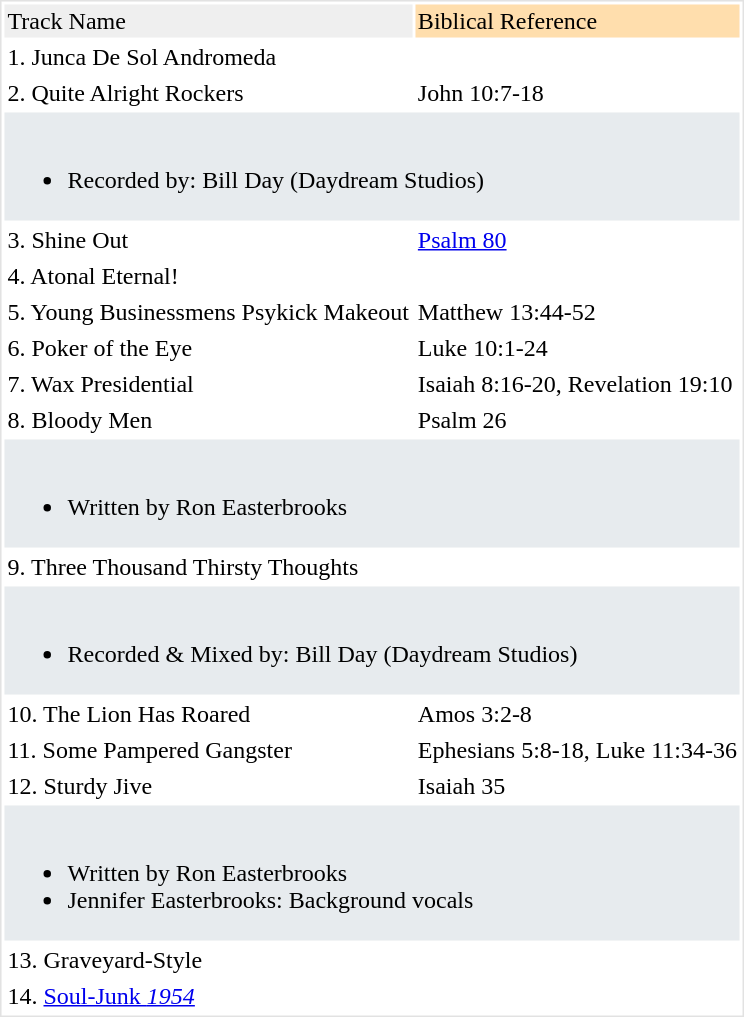<table style=" border: 1px solid #E2E2E2;" cellpadding="2" cellspacing="2">
<tr>
<td style="background:#efefef;">Track Name</td>
<td style="background:#ffdead;">Biblical Reference</td>
</tr>
<tr>
<td>1. Junca De Sol Andromeda</td>
</tr>
<tr>
<td>2. Quite Alright Rockers</td>
<td>John 10:7-18</td>
</tr>
<tr>
<td colspan=2  bgcolor="#E7EBEE"><br><ul><li>Recorded by: Bill Day (Daydream Studios)</li></ul></td>
</tr>
<tr>
<td>3. Shine Out</td>
<td><a href='#'>Psalm 80</a></td>
</tr>
<tr>
<td>4. Atonal Eternal!</td>
<td></td>
</tr>
<tr>
<td>5. Young Businessmens Psykick Makeout</td>
<td>Matthew 13:44-52</td>
</tr>
<tr>
<td>6. Poker of the Eye</td>
<td>Luke 10:1-24</td>
</tr>
<tr>
<td>7. Wax Presidential</td>
<td>Isaiah 8:16-20, Revelation 19:10</td>
</tr>
<tr>
<td>8. Bloody Men</td>
<td>Psalm 26</td>
</tr>
<tr>
<td colspan=2  bgcolor="#E7EBEE"><br><ul><li>Written by Ron Easterbrooks</li></ul></td>
</tr>
<tr>
<td>9. Three Thousand Thirsty Thoughts</td>
<td></td>
</tr>
<tr>
<td colspan=2  bgcolor="#E7EBEE"><br><ul><li>Recorded & Mixed by: Bill Day (Daydream Studios)</li></ul></td>
</tr>
<tr>
<td>10. The Lion Has Roared</td>
<td>Amos 3:2-8</td>
</tr>
<tr>
<td>11. Some Pampered Gangster</td>
<td>Ephesians 5:8-18, Luke 11:34-36</td>
</tr>
<tr>
<td>12. Sturdy Jive</td>
<td>Isaiah 35</td>
</tr>
<tr>
<td colspan=2  bgcolor="#E7EBEE"><br><ul><li>Written by Ron Easterbrooks</li><li>Jennifer Easterbrooks: Background vocals</li></ul></td>
</tr>
<tr>
<td>13. Graveyard-Style</td>
<td></td>
</tr>
<tr>
<td>14. <a href='#'>Soul-Junk <em>1954</em></a></td>
<td></td>
</tr>
</table>
